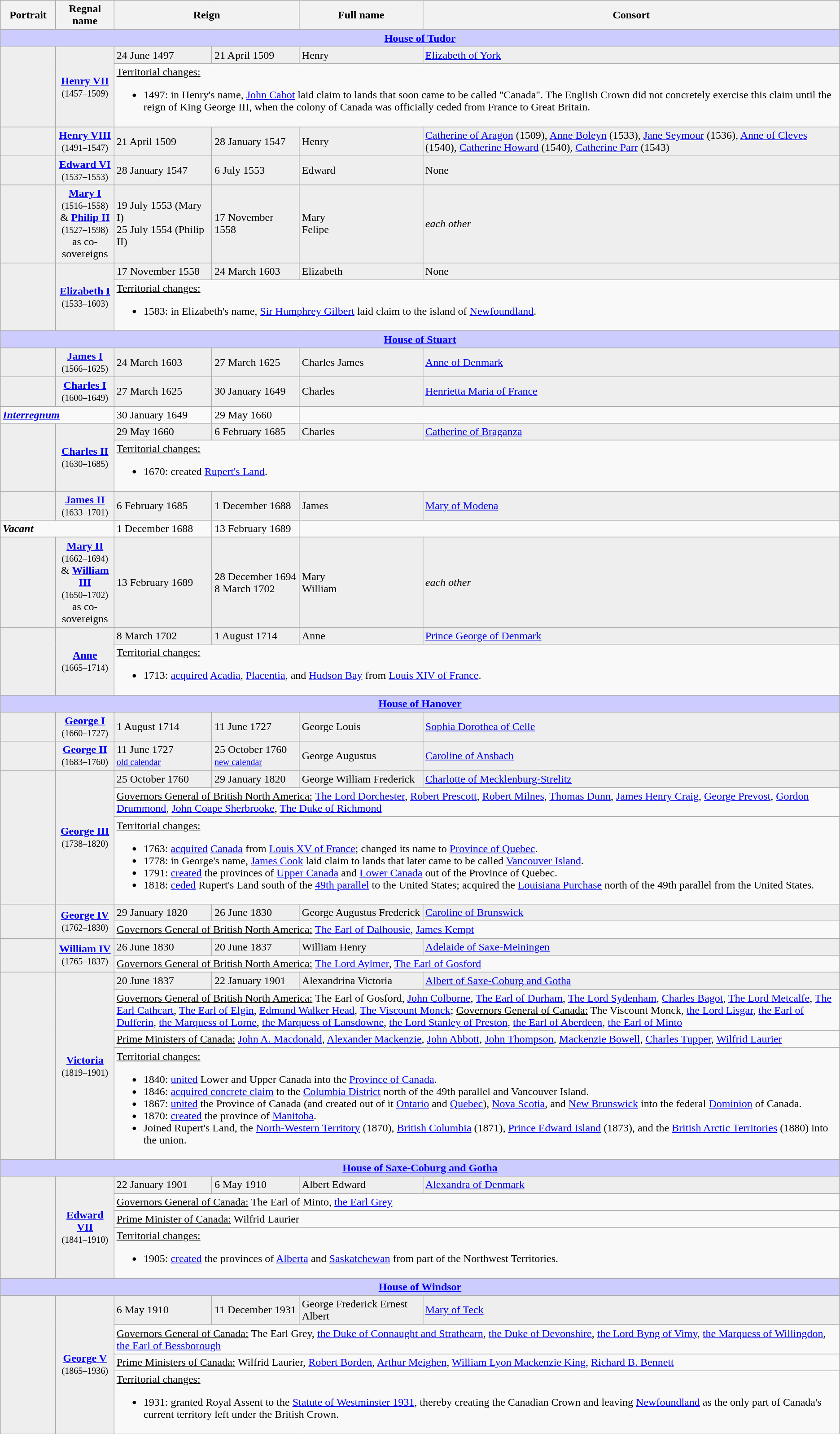<table class="wikitable sortable sticky-header" style=text-align:left" style="margin:1em auto;">
<tr>
<th width=75>Portrait</th>
<th>Regnal name</th>
<th colspan=2>Reign</th>
<th>Full name</th>
<th>Consort</th>
</tr>
<tr>
<th colspan=8 style="background-color:#ccccff"><a href='#'>House of Tudor</a></th>
</tr>
<tr style="background:#eee;">
<td rowspan=2 align="center"></td>
<td rowspan=2 align="center"><strong><a href='#'>Henry VII</a></strong><br><small>(1457–1509)</small></td>
<td>24 June 1497</td>
<td>21 April 1509</td>
<td>Henry</td>
<td><a href='#'>Elizabeth of York</a></td>
</tr>
<tr>
<td colspan=4><u>Territorial changes:</u><br><ul><li>1497: in Henry's name, <a href='#'>John Cabot</a> laid claim to lands that soon came to be called "Canada". The English Crown did not concretely exercise this claim until the reign of King George III, when the colony of Canada was officially ceded from France to Great Britain.</li></ul></td>
</tr>
<tr style="background:#eee;">
<td align="center"></td>
<td align="center"><strong><a href='#'>Henry VIII</a></strong><br><small>(1491–1547)</small></td>
<td>21 April 1509</td>
<td>28 January 1547</td>
<td>Henry</td>
<td><a href='#'>Catherine of Aragon</a> (1509), <a href='#'>Anne Boleyn</a> (1533), <a href='#'>Jane Seymour</a> (1536), <a href='#'>Anne of Cleves</a> (1540), <a href='#'>Catherine Howard</a> (1540), <a href='#'>Catherine Parr</a> (1543)</td>
</tr>
<tr style="background:#eee;">
<td align="center"></td>
<td align="center"><strong><a href='#'>Edward VI</a></strong><br><small>(1537–1553)</small></td>
<td>28 January 1547</td>
<td>6 July 1553</td>
<td>Edward</td>
<td>None</td>
</tr>
<tr style="background:#eee;">
<td align="center"><br></td>
<td align="center"><strong><a href='#'>Mary I</a></strong><br><small>(1516–1558)</small><br>& <strong><a href='#'>Philip II</a></strong><br><small>(1527–1598)</small><br>as co-sovereigns</td>
<td>19 July 1553 (Mary I)<br>25 July 1554 (Philip II)</td>
<td>17 November 1558</td>
<td>Mary<br>Felipe</td>
<td><em>each other</em></td>
</tr>
<tr style="background:#eee;">
<td rowspan=2 align="center"></td>
<td rowspan=2 align="center"><strong><a href='#'>Elizabeth I</a></strong><br><small>(1533–1603)</small></td>
<td>17 November 1558</td>
<td>24 March 1603</td>
<td>Elizabeth</td>
<td>None</td>
</tr>
<tr>
<td colspan=4><u>Territorial changes:</u><br><ul><li>1583: in Elizabeth's name, <a href='#'>Sir Humphrey Gilbert</a> laid claim to the island of <a href='#'>Newfoundland</a>.</li></ul></td>
</tr>
<tr>
<th colspan=8 style="background-color:#ccccff"><a href='#'>House of Stuart</a></th>
</tr>
<tr style="background:#eee;">
<td align="center"></td>
<td align="center"><strong><a href='#'>James I</a></strong><br><small>(1566–1625)</small></td>
<td>24 March 1603</td>
<td>27 March 1625</td>
<td>Charles James</td>
<td><a href='#'>Anne of Denmark</a></td>
</tr>
<tr style="background:#eee;">
<td align="center"></td>
<td align="center"><strong><a href='#'>Charles I</a></strong><br><small>(1600–1649)</small></td>
<td>27 March 1625</td>
<td>30 January 1649</td>
<td>Charles</td>
<td><a href='#'>Henrietta Maria of France</a></td>
</tr>
<tr>
<td colspan=2><strong><em><a href='#'>Interregnum</a></em></strong></td>
<td>30 January 1649</td>
<td>29 May 1660</td>
<td colspan=2></td>
</tr>
<tr style="background:#eee;">
<td rowspan=2 align="center"></td>
<td rowspan=2 align="center"><strong><a href='#'>Charles II</a></strong><br><small>(1630–1685)</small></td>
<td>29 May 1660</td>
<td>6 February 1685</td>
<td>Charles</td>
<td><a href='#'>Catherine of Braganza</a></td>
</tr>
<tr>
<td colspan=4><u>Territorial changes:</u><br><ul><li>1670: created <a href='#'>Rupert's Land</a>.</li></ul></td>
</tr>
<tr style="background:#eee;">
<td align="center"></td>
<td align="center"><strong><a href='#'>James II</a></strong><br><small>(1633–1701)</small></td>
<td>6 February 1685</td>
<td>1 December 1688</td>
<td>James</td>
<td><a href='#'>Mary of Modena</a></td>
</tr>
<tr>
<td colspan=2><strong><em>Vacant</em></strong></td>
<td>1 December 1688</td>
<td>13 February 1689</td>
<td colspan=2></td>
</tr>
<tr style="background:#eee;">
<td align="center"><br></td>
<td align="center"><strong><a href='#'>Mary II</a></strong><br><small>(1662–1694)</small><br>& <strong><a href='#'>William III</a></strong><br><small>(1650–1702)</small><br>as co-sovereigns</td>
<td>13 February 1689</td>
<td>28 December 1694<br>8 March 1702</td>
<td>Mary<br>William</td>
<td><em>each other</em></td>
</tr>
<tr style="background:#eee;">
<td rowspan=2 align="center"></td>
<td rowspan=2 align="center"><strong><a href='#'>Anne</a></strong><br><small>(1665–1714)</small></td>
<td>8 March 1702</td>
<td>1 August 1714</td>
<td>Anne</td>
<td><a href='#'>Prince George of Denmark</a></td>
</tr>
<tr>
<td colspan=4><u>Territorial changes:</u><br><ul><li>1713: <a href='#'>acquired</a> <a href='#'>Acadia</a>, <a href='#'>Placentia</a>, and <a href='#'>Hudson Bay</a> from <a href='#'>Louis XIV of France</a>.</li></ul></td>
</tr>
<tr>
<th colspan=8 style="background-color:#ccccff"><a href='#'>House of Hanover</a></th>
</tr>
<tr style="background:#eee;">
<td align="center"></td>
<td align="center"><strong><a href='#'>George I</a></strong><br><small>(1660–1727)</small></td>
<td>1 August 1714</td>
<td>11 June 1727</td>
<td>George Louis</td>
<td><a href='#'>Sophia Dorothea of Celle</a></td>
</tr>
<tr style="background:#eee;">
<td align="center"></td>
<td align="center"><strong><a href='#'>George II</a></strong><br><small>(1683–1760)</small></td>
<td>11 June 1727<br><small><a href='#'>old calendar</a></small></td>
<td>25 October 1760<br><small><a href='#'>new calendar</a></small></td>
<td>George Augustus</td>
<td><a href='#'>Caroline of Ansbach</a></td>
</tr>
<tr style="background:#eee;">
<td rowspan=3 align="center"></td>
<td rowspan=3 align="center"><strong><a href='#'>George III</a></strong><br><small>(1738–1820)</small></td>
<td>25 October 1760</td>
<td>29 January 1820</td>
<td>George William Frederick</td>
<td><a href='#'>Charlotte of Mecklenburg-Strelitz</a></td>
</tr>
<tr>
<td colspan=4><u>Governors General of British North America:</u> <a href='#'>The Lord Dorchester</a>, <a href='#'>Robert Prescott</a>, <a href='#'>Robert Milnes</a>, <a href='#'>Thomas Dunn</a>, <a href='#'>James Henry Craig</a>, <a href='#'>George Prevost</a>, <a href='#'>Gordon Drummond</a>, <a href='#'>John Coape Sherbrooke</a>, <a href='#'>The Duke of Richmond</a></td>
</tr>
<tr>
<td colspan=4><u>Territorial changes:</u><br><ul><li>1763: <a href='#'>acquired</a> <a href='#'>Canada</a> from <a href='#'>Louis XV of France</a>; changed its name to <a href='#'>Province of Quebec</a>.</li><li>1778: in George's name, <a href='#'>James Cook</a> laid claim to lands that later came to be called <a href='#'>Vancouver Island</a>.</li><li>1791: <a href='#'>created</a> the provinces of <a href='#'>Upper Canada</a> and <a href='#'>Lower Canada</a> out of the Province of Quebec.</li><li>1818: <a href='#'>ceded</a> Rupert's Land south of the <a href='#'>49th parallel</a> to the United States; acquired the <a href='#'>Louisiana Purchase</a> north of the 49th parallel from the United States.</li></ul></td>
</tr>
<tr style="background:#eee;">
<td rowspan=2 align="center"></td>
<td rowspan=2 align="center"><strong><a href='#'>George IV</a></strong><br><small>(1762–1830)</small></td>
<td>29 January 1820</td>
<td>26 June 1830</td>
<td>George Augustus Frederick</td>
<td><a href='#'>Caroline of Brunswick</a></td>
</tr>
<tr>
<td colspan=4><u>Governors General of British North America:</u> <a href='#'>The Earl of Dalhousie</a>, <a href='#'>James Kempt</a></td>
</tr>
<tr style="background:#eee;">
<td rowspan=2 align="center"></td>
<td rowspan=2 align="center"><strong><a href='#'>William IV</a></strong><br><small>(1765–1837)</small></td>
<td>26 June 1830</td>
<td>20 June 1837</td>
<td>William Henry</td>
<td><a href='#'>Adelaide of Saxe-Meiningen</a></td>
</tr>
<tr>
<td colspan=4><u>Governors General of British North America:</u> <a href='#'>The Lord Aylmer</a>, <a href='#'>The Earl of Gosford</a></td>
</tr>
<tr style="background:#eee;">
<td rowspan=4 align="center"></td>
<td rowspan=4 align="center"><strong><a href='#'>Victoria</a></strong><br><small>(1819–1901)</small></td>
<td>20 June 1837</td>
<td>22 January 1901</td>
<td>Alexandrina Victoria</td>
<td><a href='#'>Albert of Saxe-Coburg and Gotha</a></td>
</tr>
<tr>
<td colspan=4><u>Governors General of British North America:</u> The Earl of Gosford, <a href='#'>John Colborne</a>, <a href='#'>The Earl of Durham</a>, <a href='#'>The Lord Sydenham</a>, <a href='#'>Charles Bagot</a>, <a href='#'>The Lord Metcalfe</a>, <a href='#'>The Earl Cathcart</a>, <a href='#'>The Earl of Elgin</a>, <a href='#'>Edmund Walker Head</a>, <a href='#'>The Viscount Monck</a>; <u>Governors General of Canada:</u> The Viscount Monck, <a href='#'>the Lord Lisgar</a>, <a href='#'>the Earl of Dufferin</a>, <a href='#'>the Marquess of Lorne</a>, <a href='#'>the Marquess of Lansdowne</a>, <a href='#'>the Lord Stanley of Preston</a>, <a href='#'>the Earl of Aberdeen</a>, <a href='#'>the Earl of Minto</a></td>
</tr>
<tr>
<td colspan=4><u>Prime Ministers of Canada:</u> <a href='#'>John A. Macdonald</a>, <a href='#'>Alexander Mackenzie</a>, <a href='#'>John Abbott</a>, <a href='#'>John Thompson</a>, <a href='#'>Mackenzie Bowell</a>, <a href='#'>Charles Tupper</a>, <a href='#'>Wilfrid Laurier</a></td>
</tr>
<tr>
<td colspan=4><u>Territorial changes:</u><br><ul><li>1840: <a href='#'>united</a> Lower and Upper Canada into the <a href='#'>Province of Canada</a>.</li><li>1846: <a href='#'>acquired concrete claim</a> to the <a href='#'>Columbia District</a> north of the 49th parallel and Vancouver Island.</li><li>1867: <a href='#'>united</a> the Province of Canada (and created out of it <a href='#'>Ontario</a> and <a href='#'>Quebec</a>), <a href='#'>Nova Scotia</a>, and <a href='#'>New Brunswick</a> into the federal <a href='#'>Dominion</a> of Canada.</li><li>1870: <a href='#'>created</a> the province of <a href='#'>Manitoba</a>.</li><li>Joined Rupert's Land, the <a href='#'>North-Western Territory</a> (1870), <a href='#'>British Columbia</a> (1871), <a href='#'>Prince Edward Island</a> (1873), and the <a href='#'>British Arctic Territories</a> (1880) into the union.</li></ul></td>
</tr>
<tr>
<th colspan=8 style="background-color:#ccccff"><a href='#'>House of Saxe-Coburg and Gotha</a></th>
</tr>
<tr style="background:#eee;">
<td rowspan=4 align="center"></td>
<td rowspan=4 align="center"><strong><a href='#'>Edward VII</a></strong><br><small>(1841–1910)</small></td>
<td>22 January 1901</td>
<td>6 May 1910</td>
<td>Albert Edward</td>
<td><a href='#'>Alexandra of Denmark</a></td>
</tr>
<tr>
<td colspan=4><u>Governors General of Canada:</u> The Earl of Minto, <a href='#'>the Earl Grey</a></td>
</tr>
<tr>
<td colspan=4><u>Prime Minister of Canada:</u> Wilfrid Laurier</td>
</tr>
<tr>
<td colspan=4><u>Territorial changes:</u><br><ul><li>1905: <a href='#'>created</a> the provinces of <a href='#'>Alberta</a> and <a href='#'>Saskatchewan</a> from part of the Northwest Territories.</li></ul></td>
</tr>
<tr>
<th colspan=8 style="background-color:#ccccff"><a href='#'>House of Windsor</a></th>
</tr>
<tr style="background:#eee;">
<td rowspan=4 align="center"></td>
<td rowspan=4 align="center"><strong><a href='#'>George V</a></strong><br><small>(1865–1936)</small></td>
<td>6 May 1910</td>
<td>11 December 1931</td>
<td>George Frederick Ernest Albert</td>
<td><a href='#'>Mary of Teck</a></td>
</tr>
<tr>
<td colspan=4><u>Governors General of Canada:</u> The Earl Grey, <a href='#'>the Duke of Connaught and Strathearn</a>, <a href='#'>the Duke of Devonshire</a>, <a href='#'>the Lord Byng of Vimy</a>, <a href='#'>the Marquess of Willingdon</a>, <a href='#'>the Earl of Bessborough</a></td>
</tr>
<tr>
<td colspan=4><u>Prime Ministers of Canada:</u> Wilfrid Laurier, <a href='#'>Robert Borden</a>, <a href='#'>Arthur Meighen</a>, <a href='#'>William Lyon Mackenzie King</a>, <a href='#'>Richard B. Bennett</a></td>
</tr>
<tr>
<td colspan=4><u>Territorial changes:</u><br><ul><li>1931: granted Royal Assent to the <a href='#'>Statute of Westminster 1931</a>, thereby creating the Canadian Crown and leaving <a href='#'>Newfoundland</a> as the only part of Canada's current territory left under the British Crown.</li></ul></td>
</tr>
</table>
